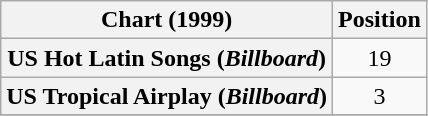<table class="wikitable plainrowheaders " style="text-align:center;">
<tr>
<th scope="col">Chart (1999)</th>
<th scope="col">Position</th>
</tr>
<tr>
<th scope="row">US Hot Latin Songs (<em>Billboard</em>)</th>
<td>19</td>
</tr>
<tr>
<th scope="row">US Tropical Airplay (<em>Billboard</em>)</th>
<td>3</td>
</tr>
<tr>
</tr>
</table>
